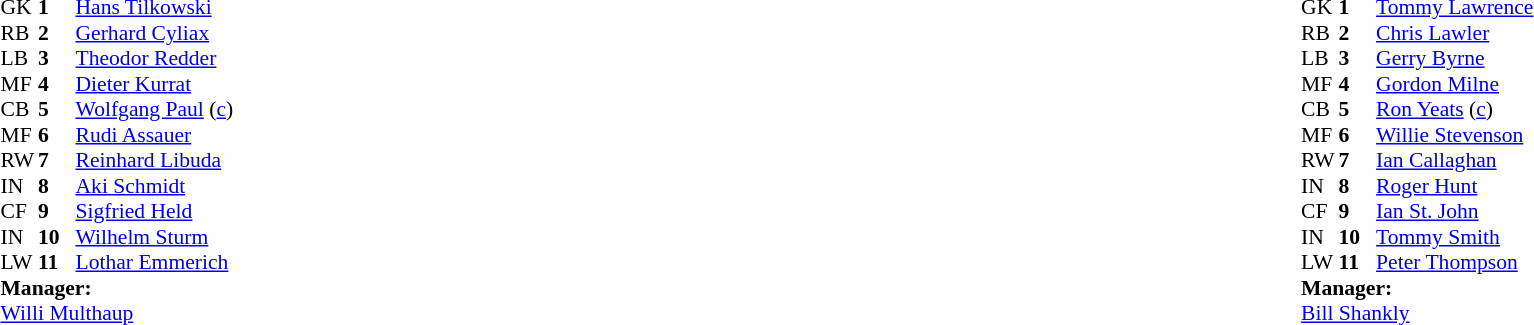<table width=100%>
<tr>
<td valign="top" width="50%"><br><table style="font-size:90%" cellspacing="0" cellpadding="0">
<tr>
<td colspan="4"></td>
</tr>
<tr>
<th width=25></th>
<th width=25></th>
</tr>
<tr>
<td>GK</td>
<td><strong>1</strong></td>
<td> <a href='#'>Hans Tilkowski</a></td>
</tr>
<tr>
<td>RB</td>
<td><strong>2 </strong></td>
<td> <a href='#'>Gerhard Cyliax</a></td>
</tr>
<tr>
<td>LB</td>
<td><strong>3 </strong></td>
<td> <a href='#'>Theodor Redder</a></td>
</tr>
<tr>
<td>MF</td>
<td><strong>4 </strong></td>
<td> <a href='#'>Dieter Kurrat</a></td>
</tr>
<tr>
<td>CB</td>
<td><strong>5 </strong></td>
<td> <a href='#'>Wolfgang Paul</a> (<a href='#'>c</a>)</td>
</tr>
<tr>
<td>MF</td>
<td><strong>6 </strong></td>
<td> <a href='#'>Rudi Assauer</a></td>
</tr>
<tr>
<td>RW</td>
<td><strong>7 </strong></td>
<td> <a href='#'>Reinhard Libuda</a></td>
</tr>
<tr>
<td>IN</td>
<td><strong>8 </strong></td>
<td> <a href='#'>Aki Schmidt</a></td>
</tr>
<tr>
<td>CF</td>
<td><strong>9 </strong></td>
<td> <a href='#'>Sigfried Held</a></td>
</tr>
<tr>
<td>IN</td>
<td><strong>10 </strong></td>
<td> <a href='#'>Wilhelm Sturm</a></td>
</tr>
<tr>
<td>LW</td>
<td><strong>11 </strong></td>
<td> <a href='#'>Lothar Emmerich</a></td>
</tr>
<tr>
<td colspan=3><strong>Manager:</strong></td>
</tr>
<tr>
<td colspan=4> <a href='#'>Willi Multhaup</a></td>
</tr>
</table>
</td>
<td valign="top" width="50%"><br><table style="font-size:90%" cellspacing="0" cellpadding="0" align="center">
<tr>
<td colspan="4"></td>
</tr>
<tr>
<th width=25></th>
<th width=25></th>
</tr>
<tr>
<td>GK</td>
<td><strong>1</strong></td>
<td> <a href='#'>Tommy Lawrence</a></td>
</tr>
<tr>
<td>RB</td>
<td><strong>2</strong></td>
<td> <a href='#'>Chris Lawler</a></td>
</tr>
<tr>
<td>LB</td>
<td><strong>3</strong></td>
<td> <a href='#'>Gerry Byrne</a></td>
</tr>
<tr>
<td>MF</td>
<td><strong>4</strong></td>
<td> <a href='#'>Gordon Milne</a></td>
</tr>
<tr>
<td>CB</td>
<td><strong>5</strong></td>
<td> <a href='#'>Ron Yeats</a> (<a href='#'>c</a>)</td>
</tr>
<tr>
<td>MF</td>
<td><strong>6</strong></td>
<td> <a href='#'>Willie Stevenson</a></td>
</tr>
<tr>
<td>RW</td>
<td><strong>7</strong></td>
<td> <a href='#'>Ian Callaghan</a></td>
</tr>
<tr>
<td>IN</td>
<td><strong>8</strong></td>
<td> <a href='#'>Roger Hunt</a></td>
</tr>
<tr>
<td>CF</td>
<td><strong>9</strong></td>
<td> <a href='#'>Ian St. John</a></td>
</tr>
<tr>
<td>IN</td>
<td><strong>10</strong></td>
<td> <a href='#'>Tommy Smith</a></td>
</tr>
<tr>
<td>LW</td>
<td><strong>11</strong></td>
<td> <a href='#'>Peter Thompson</a></td>
</tr>
<tr>
<td colspan=3><strong>Manager:</strong></td>
</tr>
<tr>
<td colspan=4> <a href='#'>Bill Shankly</a></td>
</tr>
</table>
</td>
</tr>
</table>
